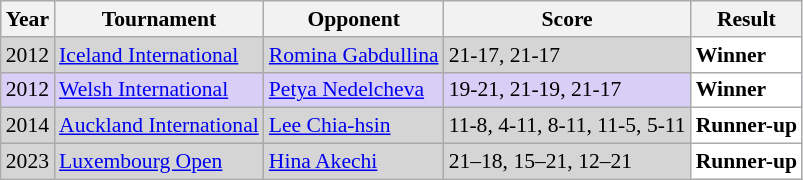<table class="sortable wikitable" style="font-size: 90%;">
<tr>
<th>Year</th>
<th>Tournament</th>
<th>Opponent</th>
<th>Score</th>
<th>Result</th>
</tr>
<tr style="background:#D5D5D5">
<td align="center">2012</td>
<td align="left"><a href='#'>Iceland International</a></td>
<td align="left"> <a href='#'>Romina Gabdullina</a></td>
<td align="left">21-17, 21-17</td>
<td style="text-align:left; background:white"> <strong>Winner</strong></td>
</tr>
<tr style="background:#D8CEF6">
<td align="center">2012</td>
<td align="left"><a href='#'>Welsh International</a></td>
<td align="left"> <a href='#'>Petya Nedelcheva</a></td>
<td align="left">19-21, 21-19, 21-17</td>
<td style="text-align:left; background:white"> <strong>Winner</strong></td>
</tr>
<tr style="background:#D5D5D5">
<td align="center">2014</td>
<td align="left"><a href='#'>Auckland International</a></td>
<td align="left"> <a href='#'>Lee Chia-hsin</a></td>
<td align="left">11-8, 4-11, 8-11, 11-5, 5-11</td>
<td style="text-align:left; background:white"> <strong>Runner-up</strong></td>
</tr>
<tr style="background:#D5D5D5">
<td align="center">2023</td>
<td align="left"><a href='#'>Luxembourg Open</a></td>
<td align="left"> <a href='#'>Hina Akechi</a></td>
<td align="left">21–18, 15–21, 12–21</td>
<td style="text-align:left; background:white"> <strong>Runner-up</strong></td>
</tr>
</table>
